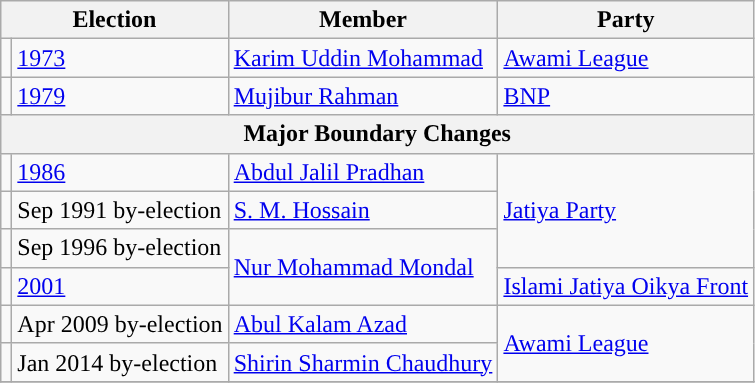<table class="wikitable">
<tr>
<th colspan="2">Election</th>
<th>Member</th>
<th>Party</th>
</tr>
<tr>
<td style="background-color:"></td>
<td><a href='#'>1973</a></td>
<td><a href='#'>Karim Uddin Mohammad</a></td>
<td><a href='#'>Awami League</a></td>
</tr>
<tr>
<td style="background-color:"></td>
<td><a href='#'>1979</a></td>
<td><a href='#'>Mujibur Rahman</a></td>
<td><a href='#'>BNP</a></td>
</tr>
<tr>
<th colspan="4"><strong>Major Boundary Changes</strong></th>
</tr>
<tr>
<td style="background-color:"></td>
<td><a href='#'>1986</a></td>
<td><a href='#'>Abdul Jalil Pradhan</a></td>
<td rowspan="3"><a href='#'>Jatiya Party</a></td>
</tr>
<tr>
<td style="background-color:"></td>
<td>Sep 1991 by-election</td>
<td><a href='#'>S. M. Hossain</a></td>
</tr>
<tr>
<td style="background-color:"></td>
<td>Sep 1996 by-election</td>
<td rowspan="2"><a href='#'>Nur Mohammad Mondal</a></td>
</tr>
<tr>
<td style="background-color:"></td>
<td><a href='#'>2001</a></td>
<td><a href='#'>Islami Jatiya Oikya Front</a></td>
</tr>
<tr>
<td style="background-color:"></td>
<td>Apr 2009 by-election</td>
<td><a href='#'>Abul Kalam Azad</a></td>
<td rowspan="2"><a href='#'>Awami League</a></td>
</tr>
<tr>
<td style="background-color:"></td>
<td>Jan 2014 by-election</td>
<td><a href='#'>Shirin Sharmin Chaudhury</a></td>
</tr>
<tr>
</tr>
</table>
